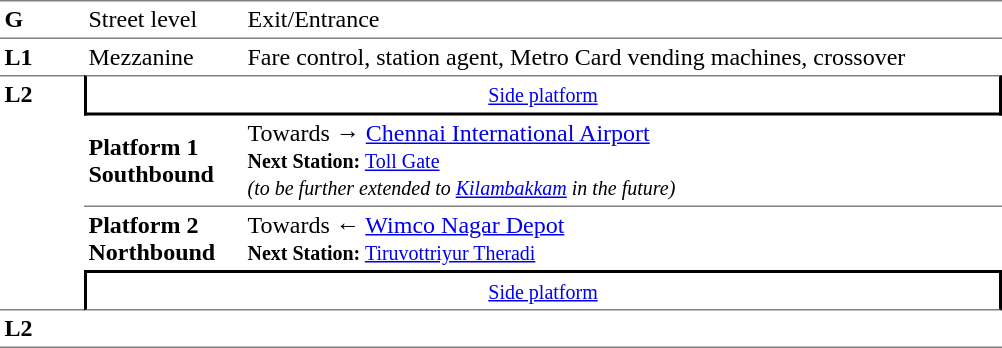<table border="0" cellspacing="0" cellpadding="3" table>
<tr>
<td style="border-bottom:solid 1px gray;border-top:solid 1px gray;" width="50" valign="top"><strong>G</strong></td>
<td style="border-top:solid 1px gray;border-bottom:solid 1px gray;" width="100" valign="top">Street level</td>
<td style="border-top:solid 1px gray;border-bottom:solid 1px gray;" width="500" valign="top">Exit/Entrance</td>
</tr>
<tr>
<td valign="top"><strong>L1</strong></td>
<td valign="top">Mezzanine</td>
<td valign="top">Fare control, station agent, Metro Card vending machines, crossover<br></td>
</tr>
<tr>
<td rowspan="4" style="border-top:solid 1px gray;border-bottom:solid 1px gray;" width="50" valign="top"><strong>L2</strong></td>
<td colspan="2" style="border-top:solid 1px gray;border-right:solid 2px black;border-left:solid 2px black;border-bottom:solid 2px black;text-align:center;"><small><a href='#'>Side platform</a></small></td>
</tr>
<tr>
<td style="border-bottom:solid 1px gray;" width="100"><span><strong>Platform 1</strong><br><strong>Southbound</strong></span></td>
<td style="border-bottom:solid 1px gray;" width="500">Towards → <a href='#'>Chennai International Airport</a><br><small><strong>Next Station:</strong> <a href='#'>Toll Gate</a><br><em>(to be further extended to <a href='#'>Kilambakkam</a> in the future)</em></small></td>
</tr>
<tr>
<td><span><strong>Platform 2</strong><br><strong>Northbound</strong></span></td>
<td><span></span>Towards ← <a href='#'>Wimco Nagar Depot</a><br><small><strong>Next Station:</strong> <a href='#'>Tiruvottriyur Theradi</a></small></td>
</tr>
<tr>
<td colspan="2" style="border-top:solid 2px black;border-right:solid 2px black;border-left:solid 2px black;border-bottom:solid 1px gray;text-align:center;"><small><a href='#'>Side platform</a></small></td>
</tr>
<tr>
<td rowspan="2" style="border-bottom:solid 1px gray;" width="50" valign="top"><strong>L2</strong></td>
<td style="border-bottom:solid 1px gray;" width="100"></td>
<td style="border-bottom:solid 1px gray;" width="500"></td>
</tr>
<tr>
</tr>
</table>
